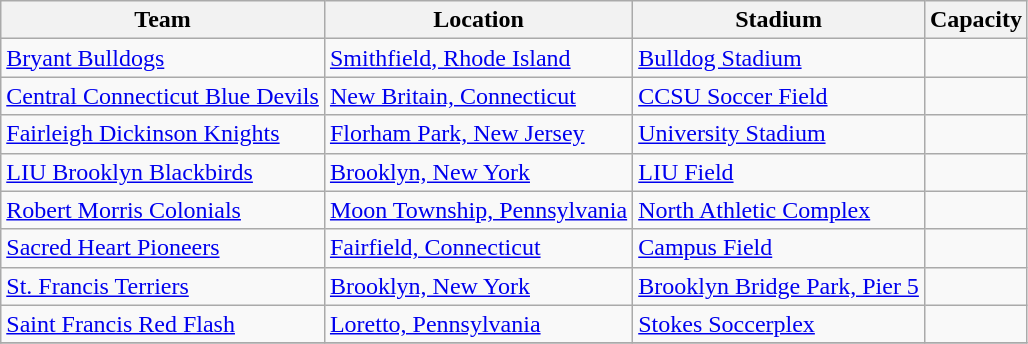<table class="wikitable sortable" style="text-align: left;">
<tr>
<th>Team</th>
<th>Location</th>
<th>Stadium</th>
<th>Capacity</th>
</tr>
<tr>
<td><a href='#'>Bryant Bulldogs</a></td>
<td><a href='#'>Smithfield, Rhode Island</a></td>
<td><a href='#'>Bulldog Stadium</a></td>
<td align="center"></td>
</tr>
<tr>
<td><a href='#'>Central Connecticut Blue Devils</a></td>
<td><a href='#'>New Britain, Connecticut</a></td>
<td><a href='#'>CCSU Soccer Field</a></td>
<td align="center"></td>
</tr>
<tr>
<td><a href='#'>Fairleigh Dickinson Knights</a></td>
<td><a href='#'>Florham Park, New Jersey</a></td>
<td><a href='#'>University Stadium</a></td>
<td align="center"></td>
</tr>
<tr>
<td><a href='#'>LIU Brooklyn Blackbirds</a></td>
<td><a href='#'>Brooklyn, New York</a></td>
<td><a href='#'>LIU Field</a></td>
<td align="center"></td>
</tr>
<tr>
<td><a href='#'>Robert Morris Colonials</a></td>
<td><a href='#'>Moon Township, Pennsylvania</a></td>
<td><a href='#'>North Athletic Complex</a></td>
<td align="center"></td>
</tr>
<tr>
<td><a href='#'>Sacred Heart Pioneers</a></td>
<td><a href='#'>Fairfield, Connecticut</a></td>
<td><a href='#'>Campus Field</a></td>
<td align="center"></td>
</tr>
<tr>
<td><a href='#'>St. Francis Terriers</a></td>
<td><a href='#'>Brooklyn, New York</a></td>
<td><a href='#'> Brooklyn Bridge Park, Pier 5</a></td>
<td align="center"></td>
</tr>
<tr>
<td><a href='#'>Saint Francis Red Flash</a></td>
<td><a href='#'>Loretto, Pennsylvania</a></td>
<td><a href='#'>Stokes Soccerplex</a></td>
<td align="center"></td>
</tr>
<tr>
</tr>
</table>
